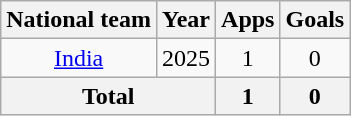<table class="wikitable" style="text-align: center;">
<tr>
<th>National team</th>
<th>Year</th>
<th>Apps</th>
<th>Goals</th>
</tr>
<tr>
<td><a href='#'>India</a></td>
<td>2025</td>
<td>1</td>
<td>0</td>
</tr>
<tr>
<th colspan="2">Total</th>
<th>1</th>
<th>0</th>
</tr>
</table>
